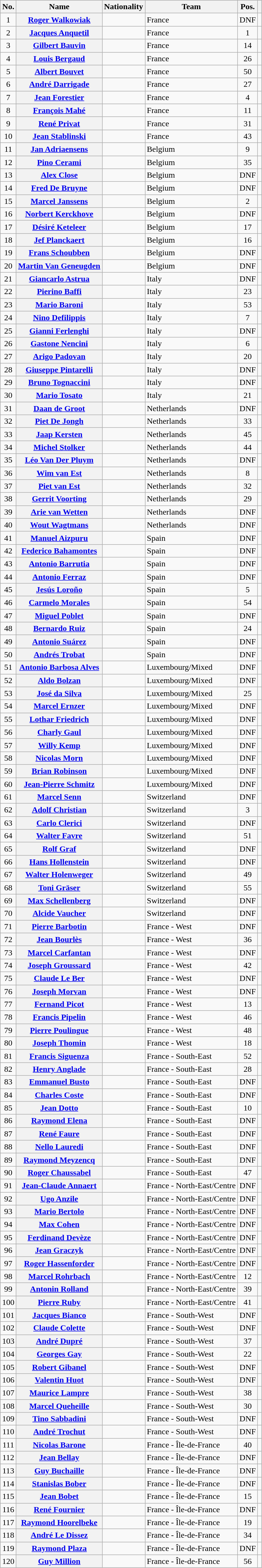<table class="wikitable plainrowheaders sortable">
<tr>
<th scope="col">No.</th>
<th scope="col">Name</th>
<th scope="col">Nationality</th>
<th scope="col">Team</th>
<th scope="col" data-sort-type="number">Pos.</th>
<th scope="col" class="unsortable"></th>
</tr>
<tr>
<td style="text-align:center;">1</td>
<th scope="row"><a href='#'>Roger Walkowiak</a></th>
<td></td>
<td>France</td>
<td style="text-align:center;" data-sort-value="57">DNF</td>
<td style="text-align:center;"></td>
</tr>
<tr>
<td style="text-align:center;">2</td>
<th scope="row"><a href='#'>Jacques Anquetil</a></th>
<td></td>
<td>France</td>
<td style="text-align:center;">1</td>
<td style="text-align:center;"></td>
</tr>
<tr>
<td style="text-align:center;">3</td>
<th scope="row"><a href='#'>Gilbert Bauvin</a></th>
<td></td>
<td>France</td>
<td style="text-align:center;">14</td>
<td style="text-align:center;"></td>
</tr>
<tr>
<td style="text-align:center;">4</td>
<th scope="row"><a href='#'>Louis Bergaud</a></th>
<td></td>
<td>France</td>
<td style="text-align:center;">26</td>
<td style="text-align:center;"></td>
</tr>
<tr>
<td style="text-align:center;">5</td>
<th scope="row"><a href='#'>Albert Bouvet</a></th>
<td></td>
<td>France</td>
<td style="text-align:center;">50</td>
<td style="text-align:center;"></td>
</tr>
<tr>
<td style="text-align:center;">6</td>
<th scope="row"><a href='#'>André Darrigade</a></th>
<td></td>
<td>France</td>
<td style="text-align:center;">27</td>
<td style="text-align:center;"></td>
</tr>
<tr>
<td style="text-align:center;">7</td>
<th scope="row"><a href='#'>Jean Forestier</a></th>
<td></td>
<td>France</td>
<td style="text-align:center;">4</td>
<td style="text-align:center;"></td>
</tr>
<tr>
<td style="text-align:center;">8</td>
<th scope="row"><a href='#'>François Mahé</a></th>
<td></td>
<td>France</td>
<td style="text-align:center;">11</td>
<td style="text-align:center;"></td>
</tr>
<tr>
<td style="text-align:center;">9</td>
<th scope="row"><a href='#'>René Privat</a></th>
<td></td>
<td>France</td>
<td style="text-align:center;">31</td>
<td style="text-align:center;"></td>
</tr>
<tr>
<td style="text-align:center;">10</td>
<th scope="row"><a href='#'>Jean Stablinski</a></th>
<td></td>
<td>France</td>
<td style="text-align:center;">43</td>
<td style="text-align:center;"></td>
</tr>
<tr>
<td style="text-align:center;">11</td>
<th scope="row"><a href='#'>Jan Adriaensens</a></th>
<td></td>
<td>Belgium</td>
<td style="text-align:center;">9</td>
<td style="text-align:center;"></td>
</tr>
<tr>
<td style="text-align:center;">12</td>
<th scope="row"><a href='#'>Pino Cerami</a></th>
<td></td>
<td>Belgium</td>
<td style="text-align:center;">35</td>
<td style="text-align:center;"></td>
</tr>
<tr>
<td style="text-align:center;">13</td>
<th scope="row"><a href='#'>Alex Close</a></th>
<td></td>
<td>Belgium</td>
<td style="text-align:center;" data-sort-value="57">DNF</td>
<td style="text-align:center;"></td>
</tr>
<tr>
<td style="text-align:center;">14</td>
<th scope="row"><a href='#'>Fred De Bruyne</a></th>
<td></td>
<td>Belgium</td>
<td style="text-align:center;" data-sort-value="57">DNF</td>
<td style="text-align:center;"></td>
</tr>
<tr>
<td style="text-align:center;">15</td>
<th scope="row"><a href='#'>Marcel Janssens</a></th>
<td></td>
<td>Belgium</td>
<td style="text-align:center;">2</td>
<td style="text-align:center;"></td>
</tr>
<tr>
<td style="text-align:center;">16</td>
<th scope="row"><a href='#'>Norbert Kerckhove</a></th>
<td></td>
<td>Belgium</td>
<td style="text-align:center;" data-sort-value="57">DNF</td>
<td style="text-align:center;"></td>
</tr>
<tr>
<td style="text-align:center;">17</td>
<th scope="row"><a href='#'>Désiré Keteleer</a></th>
<td></td>
<td>Belgium</td>
<td style="text-align:center;">17</td>
<td style="text-align:center;"></td>
</tr>
<tr>
<td style="text-align:center;">18</td>
<th scope="row"><a href='#'>Jef Planckaert</a></th>
<td></td>
<td>Belgium</td>
<td style="text-align:center;">16</td>
<td style="text-align:center;"></td>
</tr>
<tr>
<td style="text-align:center;">19</td>
<th scope="row"><a href='#'>Frans Schoubben</a></th>
<td></td>
<td>Belgium</td>
<td style="text-align:center;" data-sort-value="57">DNF</td>
<td style="text-align:center;"></td>
</tr>
<tr>
<td style="text-align:center;">20</td>
<th scope="row"><a href='#'>Martin Van Geneugden</a></th>
<td></td>
<td>Belgium</td>
<td style="text-align:center;" data-sort-value="57">DNF</td>
<td style="text-align:center;"></td>
</tr>
<tr>
<td style="text-align:center;">21</td>
<th scope="row"><a href='#'>Giancarlo Astrua</a></th>
<td></td>
<td>Italy</td>
<td style="text-align:center;" data-sort-value="57">DNF</td>
<td style="text-align:center;"></td>
</tr>
<tr>
<td style="text-align:center;">22</td>
<th scope="row"><a href='#'>Pierino Baffi</a></th>
<td></td>
<td>Italy</td>
<td style="text-align:center;">23</td>
<td style="text-align:center;"></td>
</tr>
<tr>
<td style="text-align:center;">23</td>
<th scope="row"><a href='#'>Mario Baroni</a></th>
<td></td>
<td>Italy</td>
<td style="text-align:center;">53</td>
<td style="text-align:center;"></td>
</tr>
<tr>
<td style="text-align:center;">24</td>
<th scope="row"><a href='#'>Nino Defilippis</a></th>
<td></td>
<td>Italy</td>
<td style="text-align:center;">7</td>
<td style="text-align:center;"></td>
</tr>
<tr>
<td style="text-align:center;">25</td>
<th scope="row"><a href='#'>Gianni Ferlenghi</a></th>
<td></td>
<td>Italy</td>
<td style="text-align:center;" data-sort-value="57">DNF</td>
<td style="text-align:center;"></td>
</tr>
<tr>
<td style="text-align:center;">26</td>
<th scope="row"><a href='#'>Gastone Nencini</a></th>
<td></td>
<td>Italy</td>
<td style="text-align:center;">6</td>
<td style="text-align:center;"></td>
</tr>
<tr>
<td style="text-align:center;">27</td>
<th scope="row"><a href='#'>Arigo Padovan</a></th>
<td></td>
<td>Italy</td>
<td style="text-align:center;">20</td>
<td style="text-align:center;"></td>
</tr>
<tr>
<td style="text-align:center;">28</td>
<th scope="row"><a href='#'>Giuseppe Pintarelli</a></th>
<td></td>
<td>Italy</td>
<td style="text-align:center;" data-sort-value="57">DNF</td>
<td style="text-align:center;"></td>
</tr>
<tr>
<td style="text-align:center;">29</td>
<th scope="row"><a href='#'>Bruno Tognaccini</a></th>
<td></td>
<td>Italy</td>
<td style="text-align:center;" data-sort-value="57">DNF</td>
<td style="text-align:center;"></td>
</tr>
<tr>
<td style="text-align:center;">30</td>
<th scope="row"><a href='#'>Mario Tosato</a></th>
<td></td>
<td>Italy</td>
<td style="text-align:center;">21</td>
<td style="text-align:center;"></td>
</tr>
<tr>
<td style="text-align:center;">31</td>
<th scope="row"><a href='#'>Daan de Groot</a></th>
<td></td>
<td>Netherlands</td>
<td style="text-align:center;" data-sort-value="57">DNF</td>
<td style="text-align:center;"></td>
</tr>
<tr>
<td style="text-align:center;">32</td>
<th scope="row"><a href='#'>Piet De Jongh</a></th>
<td></td>
<td>Netherlands</td>
<td style="text-align:center;">33</td>
<td style="text-align:center;"></td>
</tr>
<tr>
<td style="text-align:center;">33</td>
<th scope="row"><a href='#'>Jaap Kersten</a></th>
<td></td>
<td>Netherlands</td>
<td style="text-align:center;">45</td>
<td style="text-align:center;"></td>
</tr>
<tr>
<td style="text-align:center;">34</td>
<th scope="row"><a href='#'>Michel Stolker</a></th>
<td></td>
<td>Netherlands</td>
<td style="text-align:center;">44</td>
<td style="text-align:center;"></td>
</tr>
<tr>
<td style="text-align:center;">35</td>
<th scope="row"><a href='#'>Léo Van Der Pluym</a></th>
<td></td>
<td>Netherlands</td>
<td style="text-align:center;" data-sort-value="57">DNF</td>
<td style="text-align:center;"></td>
</tr>
<tr>
<td style="text-align:center;">36</td>
<th scope="row"><a href='#'>Wim van Est</a></th>
<td></td>
<td>Netherlands</td>
<td style="text-align:center;">8</td>
<td style="text-align:center;"></td>
</tr>
<tr>
<td style="text-align:center;">37</td>
<th scope="row"><a href='#'>Piet van Est</a></th>
<td></td>
<td>Netherlands</td>
<td style="text-align:center;">32</td>
<td style="text-align:center;"></td>
</tr>
<tr>
<td style="text-align:center;">38</td>
<th scope="row"><a href='#'>Gerrit Voorting</a></th>
<td></td>
<td>Netherlands</td>
<td style="text-align:center;">29</td>
<td style="text-align:center;"></td>
</tr>
<tr>
<td style="text-align:center;">39</td>
<th scope="row"><a href='#'>Arie van Wetten</a></th>
<td></td>
<td>Netherlands</td>
<td style="text-align:center;" data-sort-value="57">DNF</td>
<td style="text-align:center;"></td>
</tr>
<tr>
<td style="text-align:center;">40</td>
<th scope="row"><a href='#'>Wout Wagtmans</a></th>
<td></td>
<td>Netherlands</td>
<td style="text-align:center;" data-sort-value="57">DNF</td>
<td style="text-align:center;"></td>
</tr>
<tr>
<td style="text-align:center;">41</td>
<th scope="row"><a href='#'>Manuel Aizpuru</a></th>
<td></td>
<td>Spain</td>
<td style="text-align:center;" data-sort-value="57">DNF</td>
<td style="text-align:center;"></td>
</tr>
<tr>
<td style="text-align:center;">42</td>
<th scope="row"><a href='#'>Federico Bahamontes</a></th>
<td></td>
<td>Spain</td>
<td style="text-align:center;" data-sort-value="57">DNF</td>
<td style="text-align:center;"></td>
</tr>
<tr>
<td style="text-align:center;">43</td>
<th scope="row"><a href='#'>Antonio Barrutia</a></th>
<td></td>
<td>Spain</td>
<td style="text-align:center;" data-sort-value="57">DNF</td>
<td style="text-align:center;"></td>
</tr>
<tr>
<td style="text-align:center;">44</td>
<th scope="row"><a href='#'>Antonio Ferraz</a></th>
<td></td>
<td>Spain</td>
<td style="text-align:center;" data-sort-value="57">DNF</td>
<td style="text-align:center;"></td>
</tr>
<tr>
<td style="text-align:center;">45</td>
<th scope="row"><a href='#'>Jesús Loroño</a></th>
<td></td>
<td>Spain</td>
<td style="text-align:center;">5</td>
<td style="text-align:center;"></td>
</tr>
<tr>
<td style="text-align:center;">46</td>
<th scope="row"><a href='#'>Carmelo Morales</a></th>
<td></td>
<td>Spain</td>
<td style="text-align:center;">54</td>
<td style="text-align:center;"></td>
</tr>
<tr>
<td style="text-align:center;">47</td>
<th scope="row"><a href='#'>Miguel Poblet</a></th>
<td></td>
<td>Spain</td>
<td style="text-align:center;" data-sort-value="57">DNF</td>
<td style="text-align:center;"></td>
</tr>
<tr>
<td style="text-align:center;">48</td>
<th scope="row"><a href='#'>Bernardo Ruiz</a></th>
<td></td>
<td>Spain</td>
<td style="text-align:center;">24</td>
<td style="text-align:center;"></td>
</tr>
<tr>
<td style="text-align:center;">49</td>
<th scope="row"><a href='#'>Antonio Suárez</a></th>
<td></td>
<td>Spain</td>
<td style="text-align:center;" data-sort-value="57">DNF</td>
<td style="text-align:center;"></td>
</tr>
<tr>
<td style="text-align:center;">50</td>
<th scope="row"><a href='#'>Andrés Trobat</a></th>
<td></td>
<td>Spain</td>
<td style="text-align:center;" data-sort-value="57">DNF</td>
<td style="text-align:center;"></td>
</tr>
<tr>
<td style="text-align:center;">51</td>
<th scope="row"><a href='#'>Antonio Barbosa Alves</a></th>
<td></td>
<td>Luxembourg/Mixed</td>
<td style="text-align:center;" data-sort-value="57">DNF</td>
<td style="text-align:center;"></td>
</tr>
<tr>
<td style="text-align:center;">52</td>
<th scope="row"><a href='#'>Aldo Bolzan</a></th>
<td></td>
<td>Luxembourg/Mixed</td>
<td style="text-align:center;" data-sort-value="57">DNF</td>
<td style="text-align:center;"></td>
</tr>
<tr>
<td style="text-align:center;">53</td>
<th scope="row"><a href='#'>José da Silva</a></th>
<td></td>
<td>Luxembourg/Mixed</td>
<td style="text-align:center;">25</td>
<td style="text-align:center;"></td>
</tr>
<tr>
<td style="text-align:center;">54</td>
<th scope="row"><a href='#'>Marcel Ernzer</a></th>
<td></td>
<td>Luxembourg/Mixed</td>
<td style="text-align:center;" data-sort-value="57">DNF</td>
<td style="text-align:center;"></td>
</tr>
<tr>
<td style="text-align:center;">55</td>
<th scope="row"><a href='#'>Lothar Friedrich</a></th>
<td></td>
<td>Luxembourg/Mixed</td>
<td style="text-align:center;" data-sort-value="57">DNF</td>
<td style="text-align:center;"></td>
</tr>
<tr>
<td style="text-align:center;">56</td>
<th scope="row"><a href='#'>Charly Gaul</a></th>
<td></td>
<td>Luxembourg/Mixed</td>
<td style="text-align:center;" data-sort-value="57">DNF</td>
<td style="text-align:center;"></td>
</tr>
<tr>
<td style="text-align:center;">57</td>
<th scope="row"><a href='#'>Willy Kemp</a></th>
<td></td>
<td>Luxembourg/Mixed</td>
<td style="text-align:center;" data-sort-value="57">DNF</td>
<td style="text-align:center;"></td>
</tr>
<tr>
<td style="text-align:center;">58</td>
<th scope="row"><a href='#'>Nicolas Morn</a></th>
<td></td>
<td>Luxembourg/Mixed</td>
<td style="text-align:center;" data-sort-value="57">DNF</td>
<td style="text-align:center;"></td>
</tr>
<tr>
<td style="text-align:center;">59</td>
<th scope="row"><a href='#'>Brian Robinson</a></th>
<td></td>
<td>Luxembourg/Mixed</td>
<td style="text-align:center;" data-sort-value="57">DNF</td>
<td style="text-align:center;"></td>
</tr>
<tr>
<td style="text-align:center;">60</td>
<th scope="row"><a href='#'>Jean-Pierre Schmitz</a></th>
<td></td>
<td>Luxembourg/Mixed</td>
<td style="text-align:center;" data-sort-value="57">DNF</td>
<td style="text-align:center;"></td>
</tr>
<tr>
<td style="text-align:center;">61</td>
<th scope="row"><a href='#'>Marcel Senn</a></th>
<td></td>
<td>Switzerland</td>
<td style="text-align:center;" data-sort-value="57">DNF</td>
<td style="text-align:center;"></td>
</tr>
<tr>
<td style="text-align:center;">62</td>
<th scope="row"><a href='#'>Adolf Christian</a></th>
<td></td>
<td>Switzerland</td>
<td style="text-align:center;">3</td>
<td style="text-align:center;"></td>
</tr>
<tr>
<td style="text-align:center;">63</td>
<th scope="row"><a href='#'>Carlo Clerici</a></th>
<td></td>
<td>Switzerland</td>
<td style="text-align:center;" data-sort-value="57">DNF</td>
<td style="text-align:center;"></td>
</tr>
<tr>
<td style="text-align:center;">64</td>
<th scope="row"><a href='#'>Walter Favre</a></th>
<td></td>
<td>Switzerland</td>
<td style="text-align:center;">51</td>
<td style="text-align:center;"></td>
</tr>
<tr>
<td style="text-align:center;">65</td>
<th scope="row"><a href='#'>Rolf Graf</a></th>
<td></td>
<td>Switzerland</td>
<td style="text-align:center;" data-sort-value="57">DNF</td>
<td style="text-align:center;"></td>
</tr>
<tr>
<td style="text-align:center;">66</td>
<th scope="row"><a href='#'>Hans Hollenstein</a></th>
<td></td>
<td>Switzerland</td>
<td style="text-align:center;" data-sort-value="57">DNF</td>
<td style="text-align:center;"></td>
</tr>
<tr>
<td style="text-align:center;">67</td>
<th scope="row"><a href='#'>Walter Holenweger</a></th>
<td></td>
<td>Switzerland</td>
<td style="text-align:center;">49</td>
<td style="text-align:center;"></td>
</tr>
<tr>
<td style="text-align:center;">68</td>
<th scope="row"><a href='#'>Toni Gräser</a></th>
<td></td>
<td>Switzerland</td>
<td style="text-align:center;">55</td>
<td style="text-align:center;"></td>
</tr>
<tr>
<td style="text-align:center;">69</td>
<th scope="row"><a href='#'>Max Schellenberg</a></th>
<td></td>
<td>Switzerland</td>
<td style="text-align:center;" data-sort-value="57">DNF</td>
<td style="text-align:center;"></td>
</tr>
<tr>
<td style="text-align:center;">70</td>
<th scope="row"><a href='#'>Alcide Vaucher</a></th>
<td></td>
<td>Switzerland</td>
<td style="text-align:center;" data-sort-value="57">DNF</td>
<td style="text-align:center;"></td>
</tr>
<tr>
<td style="text-align:center;">71</td>
<th scope="row"><a href='#'>Pierre Barbotin</a></th>
<td></td>
<td>France - West</td>
<td style="text-align:center;" data-sort-value="57">DNF</td>
<td style="text-align:center;"></td>
</tr>
<tr>
<td style="text-align:center;">72</td>
<th scope="row"><a href='#'>Jean Bourlès</a></th>
<td></td>
<td>France - West</td>
<td style="text-align:center;">36</td>
<td style="text-align:center;"></td>
</tr>
<tr>
<td style="text-align:center;">73</td>
<th scope="row"><a href='#'>Marcel Carfantan</a></th>
<td></td>
<td>France - West</td>
<td style="text-align:center;" data-sort-value="57">DNF</td>
<td style="text-align:center;"></td>
</tr>
<tr>
<td style="text-align:center;">74</td>
<th scope="row"><a href='#'>Joseph Groussard</a></th>
<td></td>
<td>France - West</td>
<td style="text-align:center;">42</td>
<td style="text-align:center;"></td>
</tr>
<tr>
<td style="text-align:center;">75</td>
<th scope="row"><a href='#'>Claude Le Ber</a></th>
<td></td>
<td>France - West</td>
<td style="text-align:center;" data-sort-value="57">DNF</td>
<td style="text-align:center;"></td>
</tr>
<tr>
<td style="text-align:center;">76</td>
<th scope="row"><a href='#'>Joseph Morvan</a></th>
<td></td>
<td>France - West</td>
<td style="text-align:center;" data-sort-value="57">DNF</td>
<td style="text-align:center;"></td>
</tr>
<tr>
<td style="text-align:center;">77</td>
<th scope="row"><a href='#'>Fernand Picot</a></th>
<td></td>
<td>France - West</td>
<td style="text-align:center;">13</td>
<td style="text-align:center;"></td>
</tr>
<tr>
<td style="text-align:center;">78</td>
<th scope="row"><a href='#'>Francis Pipelin</a></th>
<td></td>
<td>France - West</td>
<td style="text-align:center;">46</td>
<td style="text-align:center;"></td>
</tr>
<tr>
<td style="text-align:center;">79</td>
<th scope="row"><a href='#'>Pierre Poulingue</a></th>
<td></td>
<td>France - West</td>
<td style="text-align:center;">48</td>
<td style="text-align:center;"></td>
</tr>
<tr>
<td style="text-align:center;">80</td>
<th scope="row"><a href='#'>Joseph Thomin</a></th>
<td></td>
<td>France - West</td>
<td style="text-align:center;">18</td>
<td style="text-align:center;"></td>
</tr>
<tr>
<td style="text-align:center;">81</td>
<th scope="row"><a href='#'>Francis Siguenza</a></th>
<td></td>
<td>France - South-East</td>
<td style="text-align:center;">52</td>
<td style="text-align:center;"></td>
</tr>
<tr>
<td style="text-align:center;">82</td>
<th scope="row"><a href='#'>Henry Anglade</a></th>
<td></td>
<td>France - South-East</td>
<td style="text-align:center;">28</td>
<td style="text-align:center;"></td>
</tr>
<tr>
<td style="text-align:center;">83</td>
<th scope="row"><a href='#'>Emmanuel Busto</a></th>
<td></td>
<td>France - South-East</td>
<td style="text-align:center;" data-sort-value="57">DNF</td>
<td style="text-align:center;"></td>
</tr>
<tr>
<td style="text-align:center;">84</td>
<th scope="row"><a href='#'>Charles Coste</a></th>
<td></td>
<td>France - South-East</td>
<td style="text-align:center;" data-sort-value="57">DNF</td>
<td style="text-align:center;"></td>
</tr>
<tr>
<td style="text-align:center;">85</td>
<th scope="row"><a href='#'>Jean Dotto</a></th>
<td></td>
<td>France - South-East</td>
<td style="text-align:center;">10</td>
<td style="text-align:center;"></td>
</tr>
<tr>
<td style="text-align:center;">86</td>
<th scope="row"><a href='#'>Raymond Elena</a></th>
<td></td>
<td>France - South-East</td>
<td style="text-align:center;" data-sort-value="57">DNF</td>
<td style="text-align:center;"></td>
</tr>
<tr>
<td style="text-align:center;">87</td>
<th scope="row"><a href='#'>René Faure</a></th>
<td></td>
<td>France - South-East</td>
<td style="text-align:center;" data-sort-value="57">DNF</td>
<td style="text-align:center;"></td>
</tr>
<tr>
<td style="text-align:center;">88</td>
<th scope="row"><a href='#'>Nello Lauredi</a></th>
<td></td>
<td>France - South-East</td>
<td style="text-align:center;" data-sort-value="57">DNF</td>
<td style="text-align:center;"></td>
</tr>
<tr>
<td style="text-align:center;">89</td>
<th scope="row"><a href='#'>Raymond Meyzencq</a></th>
<td></td>
<td>France - South-East</td>
<td style="text-align:center;" data-sort-value="57">DNF</td>
<td style="text-align:center;"></td>
</tr>
<tr>
<td style="text-align:center;">90</td>
<th scope="row"><a href='#'>Roger Chaussabel</a></th>
<td></td>
<td>France - South-East</td>
<td style="text-align:center;">47</td>
<td style="text-align:center;"></td>
</tr>
<tr>
<td style="text-align:center;">91</td>
<th scope="row"><a href='#'>Jean-Claude Annaert</a></th>
<td></td>
<td>France - North-East/Centre</td>
<td style="text-align:center;" data-sort-value="57">DNF</td>
<td style="text-align:center;"></td>
</tr>
<tr>
<td style="text-align:center;">92</td>
<th scope="row"><a href='#'>Ugo Anzile</a></th>
<td></td>
<td>France - North-East/Centre</td>
<td style="text-align:center;" data-sort-value="57">DNF</td>
<td style="text-align:center;"></td>
</tr>
<tr>
<td style="text-align:center;">93</td>
<th scope="row"><a href='#'>Mario Bertolo</a></th>
<td></td>
<td>France - North-East/Centre</td>
<td style="text-align:center;" data-sort-value="57">DNF</td>
<td style="text-align:center;"></td>
</tr>
<tr>
<td style="text-align:center;">94</td>
<th scope="row"><a href='#'>Max Cohen</a></th>
<td></td>
<td>France - North-East/Centre</td>
<td style="text-align:center;" data-sort-value="57">DNF</td>
<td style="text-align:center;"></td>
</tr>
<tr>
<td style="text-align:center;">95</td>
<th scope="row"><a href='#'>Ferdinand Devèze</a></th>
<td></td>
<td>France - North-East/Centre</td>
<td style="text-align:center;" data-sort-value="57">DNF</td>
<td style="text-align:center;"></td>
</tr>
<tr>
<td style="text-align:center;">96</td>
<th scope="row"><a href='#'>Jean Graczyk</a></th>
<td></td>
<td>France - North-East/Centre</td>
<td style="text-align:center;" data-sort-value="57">DNF</td>
<td style="text-align:center;"></td>
</tr>
<tr>
<td style="text-align:center;">97</td>
<th scope="row"><a href='#'>Roger Hassenforder</a></th>
<td></td>
<td>France - North-East/Centre</td>
<td style="text-align:center;" data-sort-value="57">DNF</td>
<td style="text-align:center;"></td>
</tr>
<tr>
<td style="text-align:center;">98</td>
<th scope="row"><a href='#'>Marcel Rohrbach</a></th>
<td></td>
<td>France - North-East/Centre</td>
<td style="text-align:center;">12</td>
<td style="text-align:center;"></td>
</tr>
<tr>
<td style="text-align:center;">99</td>
<th scope="row"><a href='#'>Antonin Rolland</a></th>
<td></td>
<td>France - North-East/Centre</td>
<td style="text-align:center;">39</td>
<td style="text-align:center;"></td>
</tr>
<tr>
<td style="text-align:center;">100</td>
<th scope="row"><a href='#'>Pierre Ruby</a></th>
<td></td>
<td>France - North-East/Centre</td>
<td style="text-align:center;">41</td>
<td style="text-align:center;"></td>
</tr>
<tr>
<td style="text-align:center;">101</td>
<th scope="row"><a href='#'>Jacques Bianco</a></th>
<td></td>
<td>France - South-West</td>
<td style="text-align:center;" data-sort-value="57">DNF</td>
<td style="text-align:center;"></td>
</tr>
<tr>
<td style="text-align:center;">102</td>
<th scope="row"><a href='#'>Claude Colette</a></th>
<td></td>
<td>France - South-West</td>
<td style="text-align:center;" data-sort-value="57">DNF</td>
<td style="text-align:center;"></td>
</tr>
<tr>
<td style="text-align:center;">103</td>
<th scope="row"><a href='#'>André Dupré</a></th>
<td></td>
<td>France - South-West</td>
<td style="text-align:center;">37</td>
<td style="text-align:center;"></td>
</tr>
<tr>
<td style="text-align:center;">104</td>
<th scope="row"><a href='#'>Georges Gay</a></th>
<td></td>
<td>France - South-West</td>
<td style="text-align:center;">22</td>
<td style="text-align:center;"></td>
</tr>
<tr>
<td style="text-align:center;">105</td>
<th scope="row"><a href='#'>Robert Gibanel</a></th>
<td></td>
<td>France - South-West</td>
<td style="text-align:center;" data-sort-value="57">DNF</td>
<td style="text-align:center;"></td>
</tr>
<tr>
<td style="text-align:center;">106</td>
<th scope="row"><a href='#'>Valentin Huot</a></th>
<td></td>
<td>France - South-West</td>
<td style="text-align:center;" data-sort-value="57">DNF</td>
<td style="text-align:center;"></td>
</tr>
<tr>
<td style="text-align:center;">107</td>
<th scope="row"><a href='#'>Maurice Lampre</a></th>
<td></td>
<td>France - South-West</td>
<td style="text-align:center;">38</td>
<td style="text-align:center;"></td>
</tr>
<tr>
<td style="text-align:center;">108</td>
<th scope="row"><a href='#'>Marcel Queheille</a></th>
<td></td>
<td>France - South-West</td>
<td style="text-align:center;">30</td>
<td style="text-align:center;"></td>
</tr>
<tr>
<td style="text-align:center;">109</td>
<th scope="row"><a href='#'>Tino Sabbadini</a></th>
<td></td>
<td>France - South-West</td>
<td style="text-align:center;" data-sort-value="57">DNF</td>
<td style="text-align:center;"></td>
</tr>
<tr>
<td style="text-align:center;">110</td>
<th scope="row"><a href='#'>André Trochut</a></th>
<td></td>
<td>France - South-West</td>
<td style="text-align:center;" data-sort-value="57">DNF</td>
<td style="text-align:center;"></td>
</tr>
<tr>
<td style="text-align:center;">111</td>
<th scope="row"><a href='#'>Nicolas Barone</a></th>
<td></td>
<td>France - Île-de-France</td>
<td style="text-align:center;">40</td>
<td style="text-align:center;"></td>
</tr>
<tr>
<td style="text-align:center;">112</td>
<th scope="row"><a href='#'>Jean Bellay</a></th>
<td></td>
<td>France - Île-de-France</td>
<td style="text-align:center;" data-sort-value="57">DNF</td>
<td style="text-align:center;"></td>
</tr>
<tr>
<td style="text-align:center;">113</td>
<th scope="row"><a href='#'>Guy Buchaille</a></th>
<td></td>
<td>France - Île-de-France</td>
<td style="text-align:center;" data-sort-value="57">DNF</td>
<td style="text-align:center;"></td>
</tr>
<tr>
<td style="text-align:center;">114</td>
<th scope="row"><a href='#'>Stanislas Bober</a></th>
<td></td>
<td>France - Île-de-France</td>
<td style="text-align:center;" data-sort-value="57">DNF</td>
<td style="text-align:center;"></td>
</tr>
<tr>
<td style="text-align:center;">115</td>
<th scope="row"><a href='#'>Jean Bobet</a></th>
<td></td>
<td>France - Île-de-France</td>
<td style="text-align:center;">15</td>
<td style="text-align:center;"></td>
</tr>
<tr>
<td style="text-align:center;">116</td>
<th scope="row"><a href='#'>René Fournier</a></th>
<td></td>
<td>France - Île-de-France</td>
<td style="text-align:center;" data-sort-value="57">DNF</td>
<td style="text-align:center;"></td>
</tr>
<tr>
<td style="text-align:center;">117</td>
<th scope="row"><a href='#'>Raymond Hoorelbeke</a></th>
<td></td>
<td>France - Île-de-France</td>
<td style="text-align:center;">19</td>
<td style="text-align:center;"></td>
</tr>
<tr>
<td style="text-align:center;">118</td>
<th scope="row"><a href='#'>André Le Dissez</a></th>
<td></td>
<td>France - Île-de-France</td>
<td style="text-align:center;">34</td>
<td style="text-align:center;"></td>
</tr>
<tr>
<td style="text-align:center;">119</td>
<th scope="row"><a href='#'>Raymond Plaza</a></th>
<td></td>
<td>France - Île-de-France</td>
<td style="text-align:center;" data-sort-value="57">DNF</td>
<td style="text-align:center;"></td>
</tr>
<tr>
<td style="text-align:center;">120</td>
<th scope="row"><a href='#'>Guy Million</a></th>
<td></td>
<td>France - Île-de-France</td>
<td style="text-align:center;">56</td>
<td style="text-align:center;"></td>
</tr>
</table>
